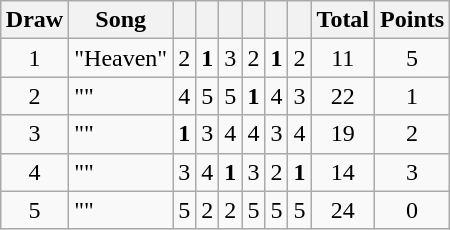<table class="wikitable collapsible plainrowheaders" style="margin: 1em auto 1em auto; text-align:center;">
<tr>
<th>Draw</th>
<th>Song</th>
<th><br><small></small></th>
<th><br><small></small></th>
<th><br><small></small></th>
<th><br><small></small></th>
<th><br><small></small></th>
<th><br><small></small></th>
<th>Total</th>
<th>Points</th>
</tr>
<tr>
<td scope="row" style="text-align:center;">1</td>
<td align="left">"Heaven"</td>
<td>2</td>
<td><strong>1</strong></td>
<td>3</td>
<td>2</td>
<td><strong>1</strong></td>
<td>2</td>
<td>11</td>
<td>5</td>
</tr>
<tr>
<td scope="row" style="text-align:center;">2</td>
<td align="left">""</td>
<td>4</td>
<td>5</td>
<td>5</td>
<td><strong>1</strong></td>
<td>4</td>
<td>3</td>
<td>22</td>
<td>1</td>
</tr>
<tr>
<td scope="row" style="text-align:center;">3</td>
<td align="left">""</td>
<td><strong>1</strong></td>
<td>3</td>
<td>4</td>
<td>4</td>
<td>3</td>
<td>4</td>
<td>19</td>
<td>2</td>
</tr>
<tr>
<td scope="row" style="text-align:center;">4</td>
<td align="left">""</td>
<td>3</td>
<td>4</td>
<td><strong>1</strong></td>
<td>3</td>
<td>2</td>
<td><strong>1</strong></td>
<td>14</td>
<td>3</td>
</tr>
<tr>
<td scope="row" style="text-align:center;">5</td>
<td align="left">""</td>
<td>5</td>
<td>2</td>
<td>2</td>
<td>5</td>
<td>5</td>
<td>5</td>
<td>24</td>
<td>0</td>
</tr>
</table>
